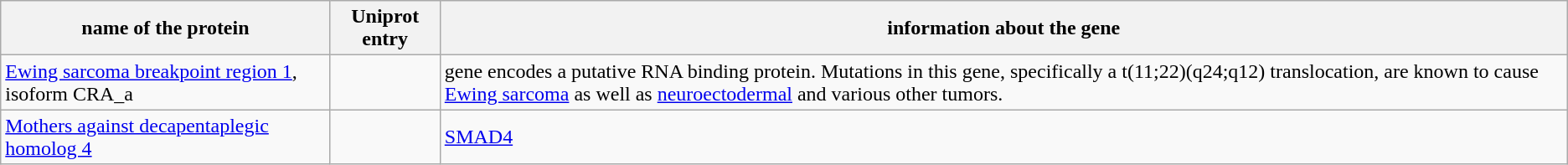<table class="wikitable" border="1">
<tr>
<th>name of the protein</th>
<th>Uniprot entry</th>
<th>information about the gene</th>
</tr>
<tr>
<td><a href='#'>Ewing sarcoma breakpoint region 1</a>, isoform CRA_a</td>
<td></td>
<td>gene encodes a putative RNA binding protein. Mutations in this gene, specifically a t(11;22)(q24;q12) translocation, are known to cause <a href='#'>Ewing sarcoma</a> as well as <a href='#'>neuroectodermal</a> and various other tumors.</td>
</tr>
<tr>
<td><a href='#'>Mothers against decapentaplegic homolog 4</a></td>
<td></td>
<td><a href='#'>SMAD4</a></td>
</tr>
</table>
